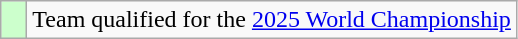<table class="wikitable" style="text-align: left;">
<tr>
<td width=10px bgcolor=#ccffcc></td>
<td>Team qualified for the <a href='#'>2025 World Championship</a></td>
</tr>
</table>
